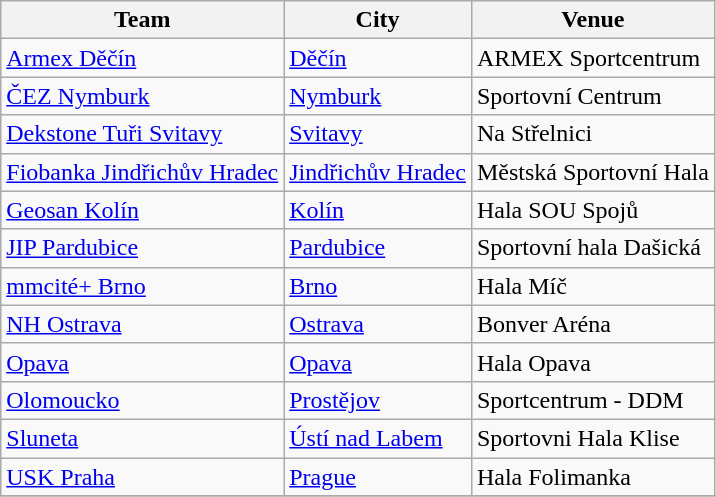<table class="wikitable sortable">
<tr>
<th>Team</th>
<th>City</th>
<th>Venue</th>
</tr>
<tr>
<td><a href='#'>Armex Děčín</a></td>
<td><a href='#'>Děčín</a></td>
<td>ARMEX Sportcentrum</td>
</tr>
<tr>
<td><a href='#'>ČEZ Nymburk</a></td>
<td><a href='#'>Nymburk</a></td>
<td>Sportovní Centrum</td>
</tr>
<tr>
<td><a href='#'>Dekstone Tuři Svitavy</a></td>
<td><a href='#'>Svitavy</a></td>
<td>Na Střelnici</td>
</tr>
<tr>
<td><a href='#'>Fiobanka Jindřichův Hradec</a></td>
<td><a href='#'>Jindřichův Hradec</a></td>
<td>Městská Sportovní Hala</td>
</tr>
<tr>
<td><a href='#'>Geosan Kolín</a></td>
<td><a href='#'>Kolín</a></td>
<td>Hala SOU Spojů</td>
</tr>
<tr>
<td><a href='#'>JIP Pardubice</a></td>
<td><a href='#'>Pardubice</a></td>
<td>Sportovní hala Dašická</td>
</tr>
<tr>
<td><a href='#'>mmcité+ Brno</a></td>
<td><a href='#'>Brno</a></td>
<td>Hala Míč</td>
</tr>
<tr>
<td><a href='#'>NH Ostrava</a></td>
<td><a href='#'>Ostrava</a></td>
<td>Bonver Aréna</td>
</tr>
<tr>
<td><a href='#'>Opava</a></td>
<td><a href='#'>Opava</a></td>
<td>Hala Opava</td>
</tr>
<tr>
<td><a href='#'>Olomoucko</a></td>
<td><a href='#'>Prostějov</a></td>
<td>Sportcentrum - DDM</td>
</tr>
<tr>
<td><a href='#'>Sluneta</a></td>
<td><a href='#'>Ústí nad Labem</a></td>
<td>Sportovni Hala Klise</td>
</tr>
<tr>
<td><a href='#'>USK Praha</a></td>
<td><a href='#'>Prague</a></td>
<td>Hala Folimanka</td>
</tr>
<tr>
</tr>
</table>
